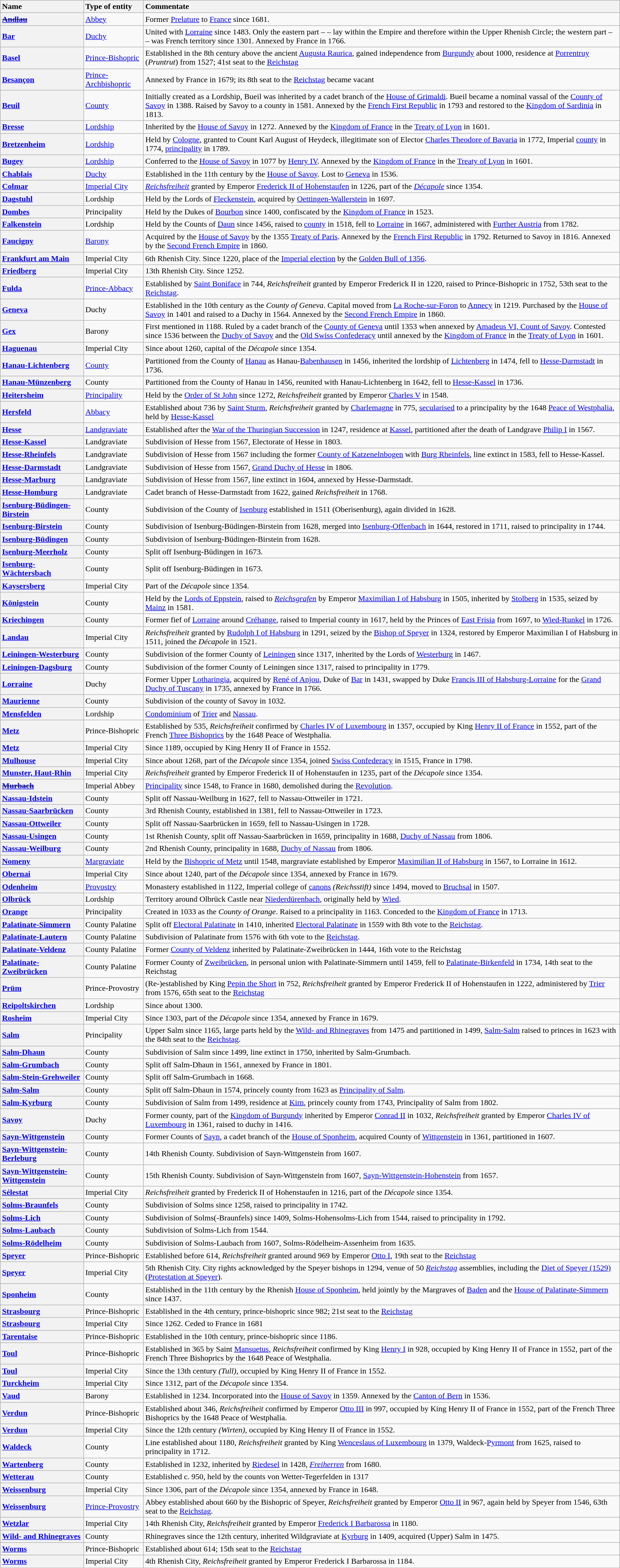<table class="wikitable sortable">
<tr>
<th scope="col" style="text-align: left;">Name</th>
<th scope="col" style="text-align: left;">Type of entity</th>
<th scope="col" style="text-align: left;">Commentate</th>
</tr>
<tr>
<th scope="row" style="text-align: left;"><del><a href='#'>Andlau</a></del></th>
<td><a href='#'>Abbey</a></td>
<td>Former <a href='#'>Prelature</a> to <a href='#'>France</a> since 1681.</td>
</tr>
<tr>
<th scope="row" style="text-align: left;">   <a href='#'>Bar</a></th>
<td><a href='#'>Duchy</a></td>
<td>United with <a href='#'>Lorraine</a> since 1483. Only the eastern part –  – lay within the Empire and therefore within the Upper Rhenish Circle; the western part –  – was French territory since 1301. Annexed by France in 1766.</td>
</tr>
<tr>
<th scope="row" style="text-align: left;">   <a href='#'>Basel</a></th>
<td><a href='#'>Prince-Bishopric</a></td>
<td>Established in the 8th century above the ancient <a href='#'>Augusta Raurica</a>, gained independence from <a href='#'>Burgundy</a> about 1000, residence at <a href='#'>Porrentruy</a> (<em>Pruntrut</em>) from 1527; 41st seat to the <a href='#'>Reichstag</a></td>
</tr>
<tr>
<th scope="row" style="text-align: left;">   <a href='#'>Besançon</a></th>
<td><a href='#'>Prince-Archbishopric</a></td>
<td>Annexed by France in 1679; its 8th seat to the <a href='#'>Reichstag</a> became vacant</td>
</tr>
<tr>
<th scope="row" style="text-align: left;">   <a href='#'>Beuil</a></th>
<td><a href='#'>County</a></td>
<td>Initially created as a Lordship, Bueil was inherited by a cadet branch of the <a href='#'>House of Grimaldi</a>. Bueil became a nominal vassal of the <a href='#'>County of Savoy</a> in 1388. Raised by Savoy to a county in 1581. Annexed by the <a href='#'>French First Republic</a> in 1793 and restored to the <a href='#'>Kingdom of Sardinia</a> in 1813.</td>
</tr>
<tr>
<th scope="row" style="text-align: left;">   <a href='#'>Bresse</a></th>
<td><a href='#'>Lordship</a></td>
<td>Inherited by the <a href='#'>House of Savoy</a> in 1272. Annexed by the <a href='#'>Kingdom of France</a> in the <a href='#'>Treaty of Lyon</a> in 1601.</td>
</tr>
<tr>
<th scope="row" style="text-align: left;">   <a href='#'>Bretzenheim</a></th>
<td><a href='#'>Lordship</a></td>
<td>Held by <a href='#'>Cologne</a>, granted to Count Karl August of Heydeck, illegitimate son of Elector <a href='#'>Charles Theodore of Bavaria</a> in 1772, Imperial <a href='#'>county</a> in 1774, <a href='#'>principality</a> in 1789.</td>
</tr>
<tr>
<th scope="row" style="text-align: left;">   <a href='#'>Bugey</a></th>
<td><a href='#'>Lordship</a></td>
<td>Conferred to the <a href='#'>House of Savoy</a> in 1077 by <a href='#'>Henry IV</a>. Annexed by the <a href='#'>Kingdom of France</a> in the <a href='#'>Treaty of Lyon</a> in 1601.</td>
</tr>
<tr>
<th scope="row" style="text-align: left;">   <a href='#'>Chablais</a></th>
<td><a href='#'>Duchy</a></td>
<td>Established in the 11th century by the <a href='#'>House of Savoy</a>. Lost to <a href='#'>Geneva</a> in 1536.</td>
</tr>
<tr>
<th scope="row" style="text-align: left;">   <a href='#'>Colmar</a></th>
<td><a href='#'>Imperial City</a></td>
<td><em><a href='#'>Reichsfreiheit</a></em> granted by Emperor <a href='#'>Frederick II of Hohenstaufen</a> in 1226, part of the <em><a href='#'>Décapole</a></em> since 1354.</td>
</tr>
<tr>
<th scope="row" style="text-align: left;">   <a href='#'>Dagstuhl</a></th>
<td>Lordship</td>
<td>Held by the Lords of <a href='#'>Fleckenstein</a>, acquired by <a href='#'>Oettingen-Wallerstein</a> in 1697.</td>
</tr>
<tr>
<th scope="row" style="text-align: left;">   <a href='#'>Dombes</a></th>
<td>Principality</td>
<td>Held by the Dukes of <a href='#'>Bourbon</a> since 1400, confiscated by the <a href='#'>Kingdom of France</a> in 1523.</td>
</tr>
<tr>
<th scope="row" style="text-align: left;">   <a href='#'>Falkenstein</a></th>
<td>Lordship</td>
<td>Held by the Counts of <a href='#'>Daun</a> since 1456, raised to <a href='#'>county</a> in 1518, fell to <a href='#'>Lorraine</a> in 1667, administered with <a href='#'>Further Austria</a> from 1782.</td>
</tr>
<tr>
<th scope="row" style="text-align: left;">   <a href='#'>Faucigny</a></th>
<td><a href='#'>Barony</a></td>
<td>Acquired by the <a href='#'>House of Savoy</a> by the 1355 <a href='#'>Treaty of Paris</a>. Annexed by the <a href='#'>French First Republic</a> in 1792. Returned to Savoy in 1816. Annexed by the <a href='#'>Second French Empire</a> in 1860.</td>
</tr>
<tr>
<th scope="row" style="text-align: left;">   <a href='#'>Frankfurt am Main</a></th>
<td>Imperial City</td>
<td>6th Rhenish City. Since 1220, place of the <a href='#'>Imperial election</a> by the <a href='#'>Golden Bull of 1356</a>.</td>
</tr>
<tr>
<th scope="row" style="text-align: left;">   <a href='#'>Friedberg</a></th>
<td>Imperial City</td>
<td>13th Rhenish City. Since 1252.</td>
</tr>
<tr>
<th scope="row" style="text-align: left;">   <a href='#'>Fulda</a></th>
<td><a href='#'>Prince-Abbacy</a></td>
<td>Established by <a href='#'>Saint Boniface</a> in 744, <em>Reichsfreiheit</em> granted by Emperor Frederick II in 1220, raised to Prince-Bishopric in 1752, 53th seat to the <a href='#'>Reichstag</a>.</td>
</tr>
<tr>
<th scope="row" style="text-align: left;">   <a href='#'>Geneva</a></th>
<td>Duchy</td>
<td>Established in the 10th century as the <em>County of Geneva</em>. Capital moved from <a href='#'>La Roche-sur-Foron</a> to <a href='#'>Annecy</a> in 1219. Purchased by the <a href='#'>House of Savoy</a> in 1401 and raised to a Duchy in 1564. Annexed by the <a href='#'>Second French Empire</a> in 1860.</td>
</tr>
<tr>
<th scope="row" style="text-align: left;">   <a href='#'>Gex</a></th>
<td>Barony</td>
<td>First mentioned in 1188. Ruled by a cadet branch of the <a href='#'>County of Geneva</a> until 1353 when annexed by <a href='#'>Amadeus VI, Count of Savoy</a>. Contested since 1536 between the <a href='#'>Duchy of Savoy</a> and the <a href='#'>Old Swiss Confederacy</a> until annexed by the <a href='#'>Kingdom of France</a> in the <a href='#'>Treaty of Lyon</a> in 1601.</td>
</tr>
<tr>
<th scope="row" style="text-align: left;">   <a href='#'>Haguenau</a></th>
<td>Imperial City</td>
<td>Since about 1260, capital of the <em>Décapole</em> since 1354.</td>
</tr>
<tr>
<th scope="row" style="text-align: left;">   <a href='#'>Hanau-Lichtenberg</a></th>
<td><a href='#'>County</a></td>
<td>Partitioned from the County of <a href='#'>Hanau</a> as Hanau-<a href='#'>Babenhausen</a> in 1456, inherited the lordship of <a href='#'>Lichtenberg</a> in 1474, fell to <a href='#'>Hesse-Darmstadt</a> in 1736.</td>
</tr>
<tr>
<th scope="row" style="text-align: left;">   <a href='#'>Hanau-Münzenberg</a></th>
<td>County</td>
<td>Partitioned from the County of Hanau in 1456, reunited with Hanau-Lichtenberg in 1642, fell to <a href='#'>Hesse-Kassel</a> in 1736.</td>
</tr>
<tr>
<th scope="row" style="text-align: left;">   <a href='#'>Heitersheim</a></th>
<td><a href='#'>Principality</a></td>
<td>Held by the <a href='#'>Order of St John</a> since 1272, <em>Reichsfreiheit</em> granted by Emperor <a href='#'>Charles V</a> in 1548.</td>
</tr>
<tr>
<th scope="row" style="text-align: left;">   <a href='#'>Hersfeld</a></th>
<td><a href='#'>Abbacy</a></td>
<td>Established about 736 by <a href='#'>Saint Sturm</a>, <em>Reichsfreiheit</em> granted by <a href='#'>Charlemagne</a> in 775, <a href='#'>secularised</a> to a principality by the 1648 <a href='#'>Peace of Westphalia</a>, held by <a href='#'>Hesse-Kassel</a></td>
</tr>
<tr>
<th scope="row" style="text-align: left;">   <a href='#'>Hesse</a></th>
<td><a href='#'>Landgraviate</a></td>
<td>Established after the <a href='#'>War of the Thuringian Succession</a> in 1247, residence at <a href='#'>Kassel</a>, partitioned after the death of Landgrave <a href='#'>Philip I</a> in 1567.</td>
</tr>
<tr>
<th scope="row" style="text-align: left;">   <a href='#'>Hesse-Kassel</a></th>
<td>Landgraviate</td>
<td>Subdivision of Hesse from 1567, Electorate of Hesse in 1803.</td>
</tr>
<tr>
<th scope="row" style="text-align: left;">   <a href='#'>Hesse-Rheinfels</a></th>
<td>Landgraviate</td>
<td>Subdivision of Hesse from 1567 including the former <a href='#'>County of Katzenelnbogen</a> with <a href='#'>Burg Rheinfels</a>, line extinct in 1583, fell to Hesse-Kassel.</td>
</tr>
<tr>
<th scope="row" style="text-align: left;">   <a href='#'>Hesse-Darmstadt</a></th>
<td>Landgraviate</td>
<td>Subdivision of Hesse from 1567, <a href='#'>Grand Duchy of Hesse</a> in 1806.</td>
</tr>
<tr>
<th scope="row" style="text-align: left;">   <a href='#'>Hesse-Marburg</a></th>
<td>Landgraviate</td>
<td>Subdivision of Hesse from 1567, line extinct in 1604, annexed by Hesse-Darmstadt.</td>
</tr>
<tr>
<th scope="row" style="text-align: left;">   <a href='#'>Hesse-Homburg</a></th>
<td>Landgraviate</td>
<td>Cadet branch of Hesse-Darmstadt from 1622, gained <em>Reichsfreiheit</em> in 1768.</td>
</tr>
<tr>
<th scope="row" style="text-align: left;">   <a href='#'>Isenburg-Büdingen-Birstein</a></th>
<td>County</td>
<td>Subdivision of the County of <a href='#'>Isenburg</a> established in 1511 (Oberisenburg), again divided in 1628.</td>
</tr>
<tr>
<th scope="row" style="text-align: left;">   <a href='#'>Isenburg-Birstein</a></th>
<td>County</td>
<td>Subdivision of Isenburg-Büdingen-Birstein from 1628, merged into <a href='#'>Isenburg-Offenbach</a> in 1644, restored in 1711, raised to principality in 1744.</td>
</tr>
<tr>
<th scope="row" style="text-align: left;">   <a href='#'>Isenburg-Büdingen</a></th>
<td>County</td>
<td>Subdivision of Isenburg-Büdingen-Birstein from 1628.</td>
</tr>
<tr>
<th scope="row" style="text-align: left;">   <a href='#'>Isenburg-Meerholz</a></th>
<td>County</td>
<td>Split off Isenburg-Büdingen in 1673.</td>
</tr>
<tr>
<th scope="row" style="text-align: left;">   <a href='#'>Isenburg-Wächtersbach</a></th>
<td>County</td>
<td>Split off Isenburg-Büdingen in 1673.</td>
</tr>
<tr>
<th scope="row" style="text-align: left;">   <a href='#'>Kaysersberg</a></th>
<td>Imperial City</td>
<td>Part of the <em>Décapole</em> since 1354.</td>
</tr>
<tr>
<th scope="row" style="text-align: left;">   <a href='#'>Königstein</a></th>
<td>County</td>
<td>Held by the <a href='#'>Lords of Eppstein</a>, raised to <em><a href='#'>Reichsgrafen</a></em> by Emperor <a href='#'>Maximilian I of Habsburg</a> in 1505, inherited by <a href='#'>Stolberg</a> in 1535, seized by <a href='#'>Mainz</a> in 1581.</td>
</tr>
<tr>
<th scope="row" style="text-align: left;">   <a href='#'>Kriechingen</a></th>
<td>County</td>
<td>Former fief of <a href='#'>Lorraine</a> around <a href='#'>Créhange</a>, raised to Imperial county in 1617, held by the Princes of <a href='#'>East Frisia</a> from 1697, to <a href='#'>Wied-Runkel</a> in 1726.</td>
</tr>
<tr>
<th scope="row" style="text-align: left;">   <a href='#'>Landau</a></th>
<td>Imperial City</td>
<td><em>Reichsfreiheit</em> granted by <a href='#'>Rudolph I of Habsburg</a> in 1291, seized by the <a href='#'>Bishop of Speyer</a> in 1324, restored by Emperor Maximilian I of Habsburg in 1511, joined the <em>Décapole</em> in 1521.</td>
</tr>
<tr>
<th scope="row" style="text-align: left;">   <a href='#'>Leiningen-Westerburg</a></th>
<td>County</td>
<td>Subdivision of the former County of <a href='#'>Leiningen</a> since 1317, inherited by the Lords of <a href='#'>Westerburg</a> in 1467.</td>
</tr>
<tr>
<th scope="row" style="text-align: left;">   <a href='#'>Leiningen-Dagsburg</a></th>
<td>County</td>
<td>Subdivision of the former County of Leiningen since 1317, raised to principality in 1779.</td>
</tr>
<tr>
<th scope="row" style="text-align: left;">   <a href='#'>Lorraine</a></th>
<td>Duchy</td>
<td>Former Upper <a href='#'>Lotharingia</a>, acquired by <a href='#'>René of Anjou</a>, Duke of <a href='#'>Bar</a> in 1431, swapped by Duke <a href='#'>Francis III of Habsburg-Lorraine</a> for the <a href='#'>Grand Duchy of Tuscany</a> in 1735, annexed by France in 1766.</td>
</tr>
<tr>
<th scope="row" style="text-align: left;">   <a href='#'>Maurienne</a></th>
<td>County</td>
<td>Subdivision of the county of Savoy in 1032.</td>
</tr>
<tr>
<th scope="row" style="text-align: left;"> <a href='#'>Mensfelden</a></th>
<td>Lordship</td>
<td><a href='#'>Condominium</a> of <a href='#'>Trier</a> and <a href='#'>Nassau</a>.</td>
</tr>
<tr>
<th scope="row" style="text-align: left;">   <a href='#'>Metz</a></th>
<td>Prince-Bishopric</td>
<td>Established by 535, <em>Reichsfreiheit</em> confirmed by <a href='#'>Charles IV of Luxembourg</a> in 1357, occupied by King <a href='#'>Henry II of France</a> in 1552, part of the French <a href='#'>Three Bishoprics</a> by the 1648 Peace of Westphalia.</td>
</tr>
<tr>
<th scope="row" style="text-align: left;">   <a href='#'>Metz</a></th>
<td>Imperial City</td>
<td>Since 1189, occupied by King Henry II of France in 1552.</td>
</tr>
<tr>
<th scope="row" style="text-align: left;">   <a href='#'>Mulhouse</a></th>
<td>Imperial City</td>
<td>Since about 1268, part of the <em>Décapole</em> since 1354, joined <a href='#'>Swiss Confederacy</a> in 1515, France in 1798.</td>
</tr>
<tr>
<th scope="row" style="text-align: left;">   <a href='#'>Munster, Haut-Rhin</a></th>
<td>Imperial City</td>
<td><em>Reichsfreiheit</em> granted by Emperor Frederick II of Hohenstaufen in 1235, part of the <em>Décapole</em> since 1354.</td>
</tr>
<tr>
<th scope="row" style="text-align: left;">   <del><a href='#'>Murbach</a></del></th>
<td>Imperial Abbey</td>
<td><a href='#'>Principality</a> since 1548, to France in 1680, demolished during the <a href='#'>Revolution</a>.</td>
</tr>
<tr>
<th scope="row" style="text-align: left;">   <a href='#'>Nassau-Idstein</a></th>
<td>County</td>
<td>Split off Nassau-Weilburg in 1627, fell to Nassau-Ottweiler in 1721.</td>
</tr>
<tr>
<th scope="row" style="text-align: left;">   <a href='#'>Nassau-Saarbrücken</a></th>
<td>County</td>
<td>3rd Rhenish County, established in 1381, fell to Nassau-Ottweiler in 1723.</td>
</tr>
<tr>
<th scope="row" style="text-align: left;">   <a href='#'>Nassau-Ottweiler</a></th>
<td>County</td>
<td>Split off Nassau-Saarbrücken in 1659, fell to Nassau-Usingen in 1728.</td>
</tr>
<tr>
<th scope="row" style="text-align: left;">   <a href='#'>Nassau-Usingen</a></th>
<td>County</td>
<td>1st Rhenish County, split off Nassau-Saarbrücken in 1659, principality in 1688, <a href='#'>Duchy of Nassau</a> from 1806.</td>
</tr>
<tr>
<th scope="row" style="text-align: left;">   <a href='#'>Nassau-Weilburg</a></th>
<td>County</td>
<td>2nd Rhenish County, principality in 1688, <a href='#'>Duchy of Nassau</a> from 1806.</td>
</tr>
<tr>
<th scope="row" style="text-align: left;"> <a href='#'>Nomeny</a></th>
<td><a href='#'>Margraviate</a></td>
<td>Held by the <a href='#'>Bishopric of Metz</a> until 1548, margraviate established by Emperor <a href='#'>Maximilian II of Habsburg</a> in 1567, to Lorraine in 1612.</td>
</tr>
<tr>
<th scope="row" style="text-align: left;">   <a href='#'>Obernai</a></th>
<td>Imperial City</td>
<td>Since about 1240, part of the <em>Décapole</em> since 1354, annexed by France in 1679.</td>
</tr>
<tr>
<th scope="row" style="text-align: left;">   <a href='#'>Odenheim</a></th>
<td><a href='#'>Provostry</a></td>
<td>Monastery established in 1122, Imperial college of <a href='#'>canons</a> <em>(Reichsstift)</em> since 1494, moved to <a href='#'>Bruchsal</a> in 1507.</td>
</tr>
<tr>
<th scope="row" style="text-align: left;"> <a href='#'>Olbrück</a></th>
<td>Lordship</td>
<td>Territory around Olbrück Castle near <a href='#'>Niederdürenbach</a>, originally held by <a href='#'>Wied</a>.</td>
</tr>
<tr>
<th scope="row" style="text-align: left;">   <a href='#'>Orange</a></th>
<td>Principality</td>
<td>Created in 1033 as the <em>County of Orange</em>. Raised to a principality in 1163. Conceded to the <a href='#'>Kingdom of France</a> in 1713.</td>
</tr>
<tr>
<th scope="row" style="text-align: left;">   <a href='#'>Palatinate-Simmern</a></th>
<td>County Palatine</td>
<td>Split off <a href='#'>Electoral Palatinate</a> in 1410, inherited <a href='#'>Electoral Palatinate</a> in 1559 with 8th vote to the <a href='#'>Reichstag</a>.</td>
</tr>
<tr>
<th scope="row" style="text-align: left;">   <a href='#'>Palatinate-Lautern</a></th>
<td>County Palatine</td>
<td>Subdivision of Palatinate from 1576 with 6th vote to the <a href='#'>Reichstag</a>.</td>
</tr>
<tr>
<th scope="row" style="text-align: left;">  <a href='#'>Palatinate-Veldenz</a></th>
<td>County Palatine</td>
<td>Former <a href='#'>County of Veldenz</a> inherited by Palatinate-Zweibrücken in 1444, 16th vote to the Reichstag</td>
</tr>
<tr>
<th scope="row" style="text-align: left;">   <a href='#'>Palatinate-Zweibrücken</a></th>
<td>County Palatine</td>
<td>Former County of <a href='#'>Zweibrücken</a>, in personal union with Palatinate-Simmern until 1459, fell to <a href='#'>Palatinate-Birkenfeld</a> in 1734, 14th seat to the Reichstag</td>
</tr>
<tr>
<th scope="row" style="text-align: left;">   <a href='#'>Prüm</a></th>
<td>Prince-Provostry</td>
<td>(Re-)established by King <a href='#'>Pepin the Short</a> in 752, <em>Reichsfreiheit</em> granted by Emperor Frederick II of Hohenstaufen in 1222, administered by <a href='#'>Trier</a> from 1576, 65th seat to the <a href='#'>Reichstag</a></td>
</tr>
<tr>
<th scope="row" style="text-align: left;">   <a href='#'>Reipoltskirchen</a></th>
<td>Lordship</td>
<td>Since about 1300.</td>
</tr>
<tr>
<th scope="row" style="text-align: left;">   <a href='#'>Rosheim</a></th>
<td>Imperial City</td>
<td>Since 1303, part of the <em>Décapole</em> since 1354, annexed by France in 1679.</td>
</tr>
<tr>
<th scope="row" style="text-align: left;">   <a href='#'>Salm</a></th>
<td>Principality</td>
<td>Upper Salm since 1165, large parts held by the <a href='#'>Wild- and Rhinegraves</a> from 1475 and partitioned in 1499, <a href='#'>Salm-Salm</a> raised to princes in 1623 with the 84th seat to the <a href='#'>Reichstag</a>.</td>
</tr>
<tr>
<th scope="row" style="text-align: left;">   <a href='#'>Salm-Dhaun</a></th>
<td>County</td>
<td>Subdivision of Salm since 1499, line extinct in 1750, inherited by Salm-Grumbach.</td>
</tr>
<tr>
<th scope="row" style="text-align: left;">   <a href='#'>Salm-Grumbach</a></th>
<td>County</td>
<td>Split off Salm-Dhaun in 1561, annexed by France in 1801.</td>
</tr>
<tr>
<th scope="row" style="text-align: left;">   <a href='#'>Salm-Stein-Grehweiler</a></th>
<td>County</td>
<td>Split off Salm-Grumbach in 1668.</td>
</tr>
<tr>
<th scope="row" style="text-align: left;">   <a href='#'>Salm-Salm</a></th>
<td>County</td>
<td>Split off Salm-Dhaun in 1574, princely county from 1623 as <a href='#'>Principality of Salm</a>.</td>
</tr>
<tr>
<th scope="row" style="text-align: left;">   <a href='#'>Salm-Kyrburg</a></th>
<td>County</td>
<td>Subdivision of Salm from 1499, residence at <a href='#'>Kirn</a>, princely county from 1743, Principality of Salm from 1802.</td>
</tr>
<tr>
<th scope="row" style="text-align: left;">   <a href='#'>Savoy</a></th>
<td>Duchy</td>
<td>Former county, part of the <a href='#'>Kingdom of Burgundy</a> inherited by Emperor <a href='#'>Conrad II</a> in 1032, <em>Reichsfreiheit</em> granted by Emperor <a href='#'>Charles IV of Luxembourg</a> in 1361, raised to duchy in 1416.</td>
</tr>
<tr>
<th scope="row" style="text-align: left;">   <a href='#'>Sayn-Wittgenstein</a></th>
<td>County</td>
<td>Former Counts of <a href='#'>Sayn</a>, a cadet branch of the <a href='#'>House of Sponheim</a>, acquired County of <a href='#'>Wittgenstein</a> in 1361, partitioned in 1607.</td>
</tr>
<tr>
<th scope="row" style="text-align: left;">   <a href='#'>Sayn-Wittgenstein-Berleburg</a></th>
<td>County</td>
<td>14th Rhenish County. Subdivision of Sayn-Wittgenstein from 1607.</td>
</tr>
<tr>
<th scope="row" style="text-align: left;">   <a href='#'>Sayn-Wittgenstein-Wittgenstein</a></th>
<td>County</td>
<td>15th Rhenish County. Subdivision of Sayn-Wittgenstein from 1607, <a href='#'>Sayn-Wittgenstein-Hohenstein</a> from 1657.</td>
</tr>
<tr>
<th scope="row" style="text-align: left;">   <a href='#'>Sélestat</a></th>
<td>Imperial City</td>
<td><em>Reichsfreiheit</em> granted by Frederick II of Hohenstaufen in 1216, part of the <em>Décapole</em> since 1354.</td>
</tr>
<tr>
<th scope="row" style="text-align: left;">   <a href='#'>Solms-Braunfels</a></th>
<td>County</td>
<td>Subdivision of Solms since 1258, raised to principality in 1742.</td>
</tr>
<tr>
<th scope="row" style="text-align: left;">   <a href='#'>Solms-Lich</a></th>
<td>County</td>
<td>Subdivision of Solms(-Braunfels) since 1409, Solms-Hohensolms-Lich from 1544, raised to principality in 1792.</td>
</tr>
<tr>
<th scope="row" style="text-align: left;">   <a href='#'>Solms-Laubach</a></th>
<td>County</td>
<td>Subdivision of Solms-Lich from 1544.</td>
</tr>
<tr>
<th scope="row" style="text-align: left;">   <a href='#'>Solms-Rödelheim</a></th>
<td>County</td>
<td>Subdivision of Solms-Laubach from 1607, Solms-Rödelheim-Assenheim from 1635.</td>
</tr>
<tr>
<th scope="row" style="text-align: left;">   <a href='#'>Speyer</a></th>
<td>Prince-Bishopric</td>
<td>Established before 614, <em>Reichsfreiheit</em> granted around 969 by Emperor <a href='#'>Otto I</a>, 19th seat to the <a href='#'>Reichstag</a></td>
</tr>
<tr>
<th scope="row" style="text-align: left;">   <a href='#'>Speyer</a></th>
<td>Imperial City</td>
<td>5th Rhenish City. City rights acknowledged by the Speyer bishops in 1294, venue of 50 <em><a href='#'>Reichstag</a></em> assemblies, including the <a href='#'>Diet of Speyer (1529)</a> (<a href='#'>Protestation at Speyer</a>).</td>
</tr>
<tr>
<th scope="row" style="text-align: left;">   <a href='#'>Sponheim</a></th>
<td>County</td>
<td>Established in the 11th century by the Rhenish <a href='#'>House of Sponheim</a>, held jointly by the Margraves of <a href='#'>Baden</a> and the <a href='#'>House of Palatinate-Simmern</a> since 1437.</td>
</tr>
<tr>
<th scope="row" style="text-align: left;">   <a href='#'>Strasbourg</a></th>
<td>Prince-Bishopric</td>
<td>Established in the 4th century, prince-bishopric since 982; 21st seat to the <a href='#'>Reichstag</a></td>
</tr>
<tr>
<th scope="row" style="text-align: left;">   <a href='#'>Strasbourg</a></th>
<td>Imperial City</td>
<td>Since 1262. Ceded to France in 1681</td>
</tr>
<tr>
<th scope="row" style="text-align: left;">   <a href='#'>Tarentaise</a></th>
<td>Prince-Bishopric</td>
<td>Established in the 10th century, prince-bishopric since 1186.</td>
</tr>
<tr>
<th scope="row" style="text-align: left;">   <a href='#'>Toul</a></th>
<td>Prince-Bishopric</td>
<td>Established in 365 by Saint <a href='#'>Mansuetus</a>, <em>Reichsfreiheit</em> confirmed by King <a href='#'>Henry I</a> in 928, occupied by King Henry II of France in 1552, part of the French Three Bishoprics by the 1648 Peace of Westphalia.</td>
</tr>
<tr>
<th scope="row" style="text-align: left;">   <a href='#'>Toul</a></th>
<td>Imperial City</td>
<td>Since the 13th century <em>(Tull)</em>, occupied by King Henry II of France in 1552.</td>
</tr>
<tr>
<th scope="row" style="text-align: left;">   <a href='#'>Turckheim</a></th>
<td>Imperial City</td>
<td>Since 1312, part of the <em>Décapole</em> since 1354.</td>
</tr>
<tr>
<th scope="row" style="text-align: left;">   <a href='#'>Vaud</a></th>
<td>Barony</td>
<td>Established in 1234. Incorporated into the <a href='#'>House of Savoy</a> in 1359. Annexed by the <a href='#'>Canton of Bern</a> in 1536.</td>
</tr>
<tr>
<th scope="row" style="text-align: left;">   <a href='#'>Verdun</a></th>
<td>Prince-Bishopric</td>
<td>Established about 346, <em>Reichsfreiheit</em> confirmed by Emperor <a href='#'>Otto III</a> in 997, occupied by King Henry II of France in 1552, part of the French Three Bishoprics by the 1648 Peace of Westphalia.</td>
</tr>
<tr>
<th scope="row" style="text-align: left;">   <a href='#'>Verdun</a></th>
<td>Imperial City</td>
<td>Since the 12th century <em>(Wirten)</em>, occupied by King Henry II of France in 1552.</td>
</tr>
<tr>
<th scope="row" style="text-align: left;">   <a href='#'>Waldeck</a></th>
<td>County</td>
<td>Line established about 1180, <em>Reichsfreiheit</em> granted by King <a href='#'>Wenceslaus of Luxembourg</a> in 1379, Waldeck-<a href='#'>Pyrmont</a> from 1625, raised to principality in 1712.</td>
</tr>
<tr>
<th scope="row" style="text-align: left;">   <a href='#'>Wartenberg</a></th>
<td>County</td>
<td>Established in 1232, inherited by <a href='#'>Riedesel</a> in 1428, <em><a href='#'>Freiherren</a></em> from 1680.</td>
</tr>
<tr>
<th scope="row" style="text-align: left;"> <a href='#'>Wetterau</a></th>
<td>County</td>
<td>Established c. 950, held by the counts von Wetter-Tegerfelden in 1317</td>
</tr>
<tr>
<th scope="row" style="text-align: left;">   <a href='#'>Weissenburg</a></th>
<td>Imperial City</td>
<td>Since 1306, part of the <em>Décapole</em> since 1354, annexed by France in 1648.</td>
</tr>
<tr>
<th scope="row" style="text-align: left;">   <a href='#'>Weissenburg</a></th>
<td><a href='#'>Prince-Provostry</a></td>
<td>Abbey established about 660 by the Bishopric of Speyer, <em>Reichsfreiheit</em> granted by Emperor <a href='#'>Otto II</a> in 967, again held by Speyer from 1546, 63th seat to the <a href='#'>Reichstag</a>.</td>
</tr>
<tr>
<th scope="row" style="text-align: left;">   <a href='#'>Wetzlar</a></th>
<td>Imperial City</td>
<td>14th Rhenish City, <em>Reichsfreiheit</em> granted by Emperor <a href='#'>Frederick I Barbarossa</a> in 1180.</td>
</tr>
<tr>
<th scope="row" style="text-align: left;">   <a href='#'>Wild- and Rhinegraves</a></th>
<td>County</td>
<td>Rhinegraves since the 12th century, inherited Wildgraviate at <a href='#'>Kyrburg</a> in 1409, acquired (Upper) Salm in 1475.</td>
</tr>
<tr>
<th scope="row" style="text-align: left;">   <a href='#'>Worms</a></th>
<td>Prince-Bishopric</td>
<td>Established about 614; 15th seat to the <a href='#'>Reichstag</a></td>
</tr>
<tr>
<th scope="row" style="text-align: left;">   <a href='#'>Worms</a></th>
<td>Imperial City</td>
<td>4th Rhenish City, <em>Reichsfreiheit</em> granted by Emperor Frederick I Barbarossa in 1184.</td>
</tr>
</table>
